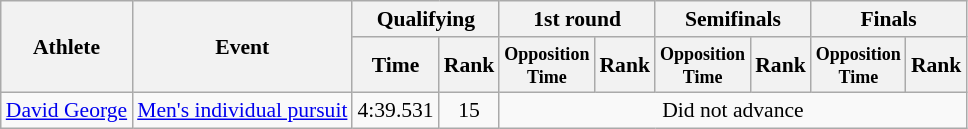<table class=wikitable style="font-size:90%">
<tr>
<th rowspan="2">Athlete</th>
<th rowspan="2">Event</th>
<th colspan="2">Qualifying</th>
<th colspan="2">1st round</th>
<th colspan="2">Semifinals</th>
<th colspan="2">Finals</th>
</tr>
<tr>
<th>Time</th>
<th>Rank</th>
<th style="line-height:1em"><small>Opposition<br>Time</small></th>
<th>Rank</th>
<th style="line-height:1em"><small>Opposition<br>Time</small></th>
<th>Rank</th>
<th style="line-height:1em"><small>Opposition<br>Time</small></th>
<th>Rank</th>
</tr>
<tr>
<td><a href='#'>David George</a></td>
<td><a href='#'>Men's individual pursuit</a></td>
<td align=center>4:39.531</td>
<td align=center>15</td>
<td colspan=6 align=center>Did not advance</td>
</tr>
</table>
